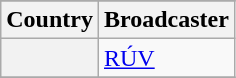<table class="wikitable plainrowheaders">
<tr>
</tr>
<tr>
<th scope="col">Country</th>
<th scope="col">Broadcaster</th>
</tr>
<tr>
<th scope="row"></th>
<td><a href='#'>RÚV</a></td>
</tr>
<tr>
</tr>
</table>
